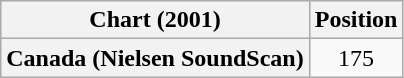<table class="wikitable plainrowheaders" style="text-align:center">
<tr>
<th scope="col">Chart (2001)</th>
<th scope="col">Position</th>
</tr>
<tr>
<th scope="row">Canada (Nielsen SoundScan)</th>
<td>175</td>
</tr>
</table>
